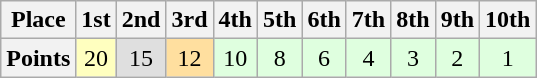<table class="wikitable" width=25% style="text-align:center;">
<tr>
<th>Place</th>
<th>1st</th>
<th>2nd</th>
<th>3rd</th>
<th>4th</th>
<th>5th</th>
<th>6th</th>
<th>7th</th>
<th>8th</th>
<th>9th</th>
<th>10th</th>
</tr>
<tr>
<th>Points</th>
<td style="background:#ffffbf;">20</td>
<td style="background:#dfdfdf;">15</td>
<td style="background:#ffdf9f;">12</td>
<td style="background:#dfffdf;">10</td>
<td style="background:#dfffdf;">8</td>
<td style="background:#dfffdf;">6</td>
<td style="background:#dfffdf;">4</td>
<td style="background:#dfffdf;">3</td>
<td style="background:#dfffdf;">2</td>
<td style="background:#dfffdf;">1</td>
</tr>
</table>
